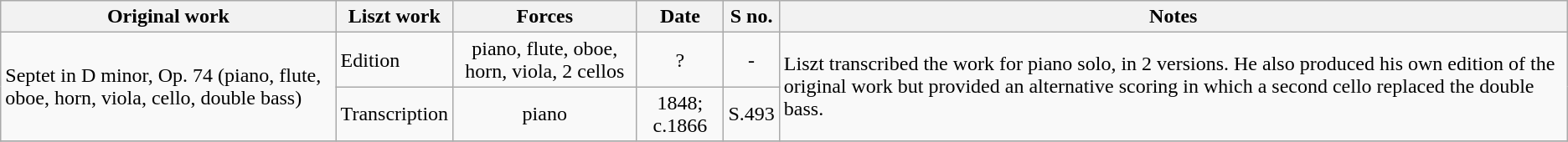<table class="wikitable">
<tr>
<th>Original work</th>
<th>Liszt work</th>
<th>Forces</th>
<th>Date</th>
<th>S no.</th>
<th>Notes</th>
</tr>
<tr>
<td rowspan=2>Septet in D minor, Op. 74 (piano, flute, oboe, horn, viola, cello, double bass)</td>
<td>Edition</td>
<td style="text-align: center">piano, flute, oboe, horn, viola, 2 cellos</td>
<td style="text-align: center">?</td>
<td style="text-align: center">-</td>
<td rowspan=2>Liszt transcribed the work for piano solo, in 2 versions.  He also produced his own edition of the original work but provided an alternative scoring in which a second cello replaced the double bass.</td>
</tr>
<tr>
<td>Transcription</td>
<td style="text-align: center">piano</td>
<td style="text-align: center">1848; c.1866</td>
<td>S.493</td>
</tr>
<tr>
</tr>
</table>
